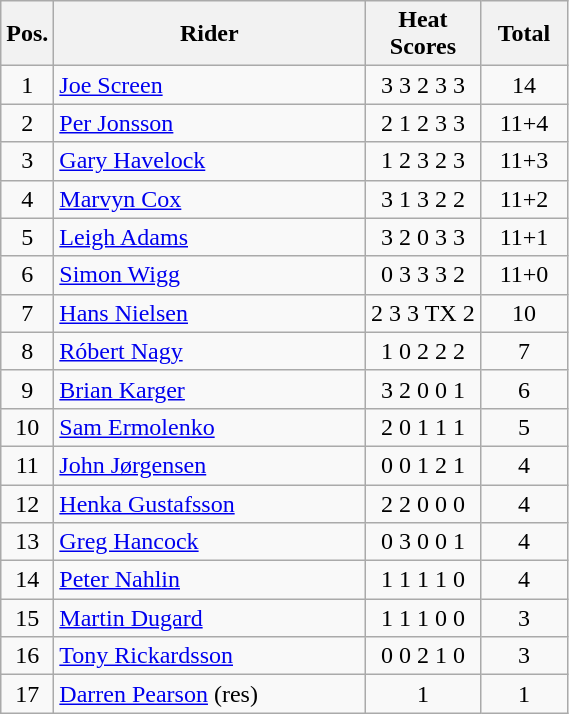<table class=wikitable>
<tr>
<th width=25px>Pos.</th>
<th width=200px>Rider</th>
<th width=70px>Heat Scores</th>
<th width=50px>Total</th>
</tr>
<tr align=center >
<td>1</td>
<td align=left> <a href='#'>Joe Screen</a></td>
<td>3	3	2	3	3</td>
<td>14</td>
</tr>
<tr align=center>
<td>2</td>
<td align=left> <a href='#'>Per Jonsson</a></td>
<td>2	1	2	3	3</td>
<td>11+4</td>
</tr>
<tr align=center>
<td>3</td>
<td align=left> <a href='#'>Gary Havelock</a></td>
<td>1	2	3	2	3</td>
<td>11+3</td>
</tr>
<tr align=center>
<td>4</td>
<td align=left> <a href='#'>Marvyn Cox</a></td>
<td>3	1	3	2	2</td>
<td>11+2</td>
</tr>
<tr align=center>
<td>5</td>
<td align=left> <a href='#'>Leigh Adams</a></td>
<td>3	2	0	3	3</td>
<td>11+1</td>
</tr>
<tr align=center>
<td>6</td>
<td align=left> <a href='#'>Simon Wigg</a></td>
<td>0	3	3	3	2</td>
<td>11+0</td>
</tr>
<tr align=center>
<td>7</td>
<td align=left> <a href='#'>Hans Nielsen</a></td>
<td>2	3	3	TX	2</td>
<td>10</td>
</tr>
<tr align=center>
<td>8</td>
<td align=left> <a href='#'>Róbert Nagy</a></td>
<td>1	0	2	2	2</td>
<td>7</td>
</tr>
<tr align=center>
<td>9</td>
<td align=left> <a href='#'>Brian Karger</a></td>
<td>3	2	0	0	1</td>
<td>6</td>
</tr>
<tr align=center>
<td>10</td>
<td align=left> <a href='#'>Sam Ermolenko</a></td>
<td>2	0	1	1	1</td>
<td>5</td>
</tr>
<tr align=center>
<td>11</td>
<td align=left> <a href='#'>John Jørgensen</a></td>
<td>0	0	1	2	1</td>
<td>4</td>
</tr>
<tr align=center>
<td>12</td>
<td align=left> <a href='#'>Henka Gustafsson</a></td>
<td>2	2	0	0	0</td>
<td>4</td>
</tr>
<tr align=center>
<td>13</td>
<td align=left> <a href='#'>Greg Hancock</a></td>
<td>0	3	0	0	1</td>
<td>4</td>
</tr>
<tr align=center>
<td>14</td>
<td align=left> <a href='#'>Peter Nahlin</a></td>
<td>1	1	1	1	0</td>
<td>4</td>
</tr>
<tr align=center>
<td>15</td>
<td align=left> <a href='#'>Martin Dugard</a></td>
<td>1	1	1	0	0</td>
<td>3</td>
</tr>
<tr align=center>
<td>16</td>
<td align=left> <a href='#'>Tony Rickardsson</a></td>
<td>0	0	2	1	0</td>
<td>3</td>
</tr>
<tr align=center>
<td>17</td>
<td align=left> <a href='#'>Darren Pearson</a> (res)</td>
<td>1</td>
<td>1</td>
</tr>
</table>
